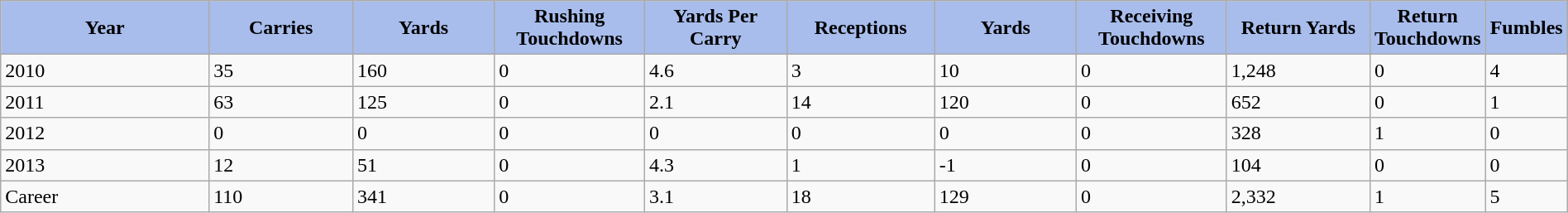<table class="wikitable" style="width: 100%">
<tr>
<th style="background:#A8BDEC;" width=15%>Year</th>
<th width=10% style="background:#A8BDEC;">Carries</th>
<th width=10% style="background:#A8BDEC;">Yards</th>
<th width=10% style="background:#A8BDEC;">Rushing Touchdowns</th>
<th width=10% style="background:#A8BDEC;">Yards Per Carry</th>
<th width=10% style="background:#A8BDEC;">Receptions</th>
<th width=10% style="background:#A8BDEC;">Yards</th>
<th width=10% style="background:#A8BDEC;">Receiving Touchdowns</th>
<th width=10% style="background:#A8BDEC;">Return Yards</th>
<th width=10% style="background:#A8BDEC;">Return Touchdowns</th>
<th width=10% style="background:#A8BDEC;">Fumbles</th>
</tr>
<tr>
<td>2010</td>
<td>35</td>
<td>160</td>
<td>0</td>
<td>4.6</td>
<td>3</td>
<td>10</td>
<td>0</td>
<td>1,248</td>
<td>0</td>
<td>4</td>
</tr>
<tr>
<td>2011</td>
<td>63</td>
<td>125</td>
<td>0</td>
<td>2.1</td>
<td>14</td>
<td>120</td>
<td>0</td>
<td>652</td>
<td>0</td>
<td>1</td>
</tr>
<tr>
<td>2012</td>
<td>0</td>
<td>0</td>
<td>0</td>
<td>0</td>
<td>0</td>
<td>0</td>
<td>0</td>
<td>328</td>
<td>1</td>
<td>0</td>
</tr>
<tr>
<td>2013</td>
<td>12</td>
<td>51</td>
<td>0</td>
<td>4.3</td>
<td>1</td>
<td>-1</td>
<td>0</td>
<td>104</td>
<td>0</td>
<td>0</td>
</tr>
<tr>
<td>Career</td>
<td>110</td>
<td>341</td>
<td>0</td>
<td>3.1</td>
<td>18</td>
<td>129</td>
<td>0</td>
<td>2,332</td>
<td>1</td>
<td>5</td>
</tr>
</table>
